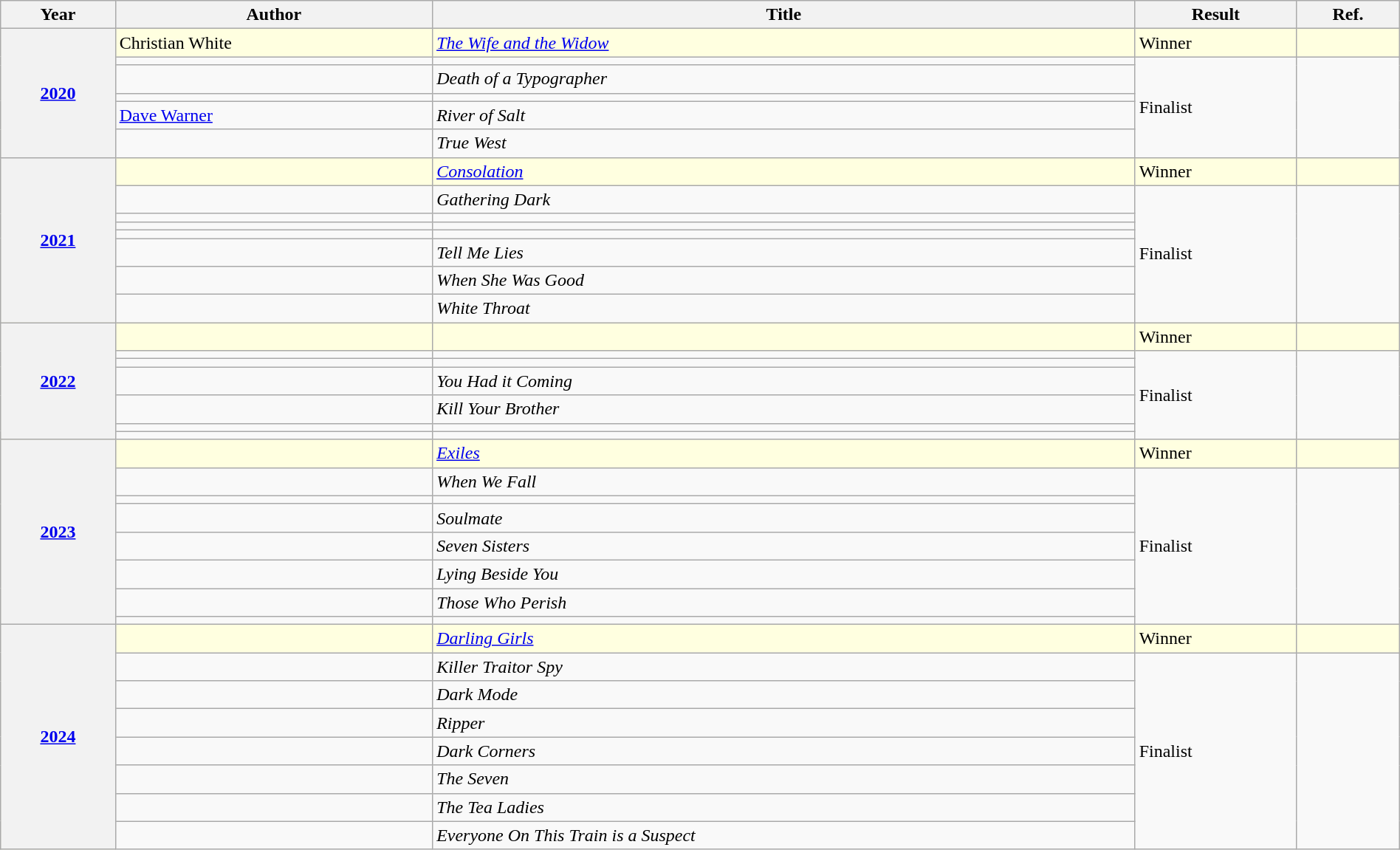<table class="wikitable sortable mw-collapsible" width=100%>
<tr>
<th scope=col>Year</th>
<th scope=col>Author</th>
<th scope=col>Title</th>
<th scope=col>Result</th>
<th scope=col>Ref.</th>
</tr>
<tr style="background:lightyellow;">
<th rowspan="6"><a href='#'>2020</a></th>
<td>Christian White</td>
<td><em><a href='#'>The Wife and the Widow</a></em></td>
<td>Winner</td>
<td></td>
</tr>
<tr>
<td></td>
<td><em></em></td>
<td rowspan="5">Finalist</td>
<td rowspan="5"></td>
</tr>
<tr>
<td></td>
<td><em>Death of a Typographer</em></td>
</tr>
<tr>
<td></td>
<td><em></em></td>
</tr>
<tr>
<td><a href='#'>Dave Warner</a></td>
<td><em>River of Salt</em></td>
</tr>
<tr>
<td></td>
<td><em>True West</em></td>
</tr>
<tr style="background:lightyellow;">
<th rowspan="8"><a href='#'>2021</a></th>
<td></td>
<td><em><a href='#'>Consolation</a></em></td>
<td>Winner</td>
<td></td>
</tr>
<tr>
<td></td>
<td><em>Gathering Dark</em></td>
<td rowspan="7">Finalist</td>
<td rowspan="7"></td>
</tr>
<tr>
<td></td>
<td><em></em></td>
</tr>
<tr>
<td></td>
<td><em></em></td>
</tr>
<tr>
<td></td>
<td><em></em></td>
</tr>
<tr>
<td></td>
<td><em>Tell Me Lies</em></td>
</tr>
<tr>
<td></td>
<td><em>When She Was Good</em></td>
</tr>
<tr>
<td></td>
<td><em>White Throat</em></td>
</tr>
<tr style="background:lightyellow;">
<th rowspan="7"><a href='#'>2022</a></th>
<td></td>
<td><em></em></td>
<td>Winner</td>
<td></td>
</tr>
<tr>
<td></td>
<td><em></em></td>
<td rowspan="6">Finalist</td>
<td rowspan="6"></td>
</tr>
<tr>
<td></td>
<td><em></em></td>
</tr>
<tr>
<td></td>
<td><em>You Had it Coming</em></td>
</tr>
<tr>
<td></td>
<td><em>Kill Your Brother</em></td>
</tr>
<tr>
<td></td>
<td><em></em></td>
</tr>
<tr>
<td></td>
<td><em></em></td>
</tr>
<tr style="background:lightyellow;">
<th rowspan="8"><a href='#'>2023</a></th>
<td></td>
<td><em><a href='#'>Exiles</a></em></td>
<td>Winner</td>
<td></td>
</tr>
<tr>
<td></td>
<td><em>When We Fall</em></td>
<td rowspan="7">Finalist</td>
<td rowspan="7"></td>
</tr>
<tr>
<td></td>
<td><em></em></td>
</tr>
<tr>
<td></td>
<td><em>Soulmate</em></td>
</tr>
<tr>
<td></td>
<td><em>Seven Sisters</em></td>
</tr>
<tr>
<td></td>
<td><em>Lying Beside You</em></td>
</tr>
<tr>
<td></td>
<td><em>Those Who Perish</em></td>
</tr>
<tr>
<td></td>
<td><em></em></td>
</tr>
<tr style="background:lightyellow;">
<th rowspan="8"><a href='#'>2024</a></th>
<td></td>
<td><em><a href='#'>Darling Girls</a></em></td>
<td>Winner</td>
<td></td>
</tr>
<tr>
<td></td>
<td><em>Killer Traitor Spy</em></td>
<td rowspan="7">Finalist</td>
<td rowspan="7"></td>
</tr>
<tr>
<td></td>
<td><em>Dark Mode</em></td>
</tr>
<tr>
<td></td>
<td><em>Ripper</em></td>
</tr>
<tr>
<td></td>
<td><em>Dark Corners</em></td>
</tr>
<tr>
<td></td>
<td><em>The Seven</em></td>
</tr>
<tr>
<td></td>
<td><em>The Tea Ladies</em></td>
</tr>
<tr>
<td></td>
<td><em>Everyone On This Train is a Suspect</em></td>
</tr>
</table>
